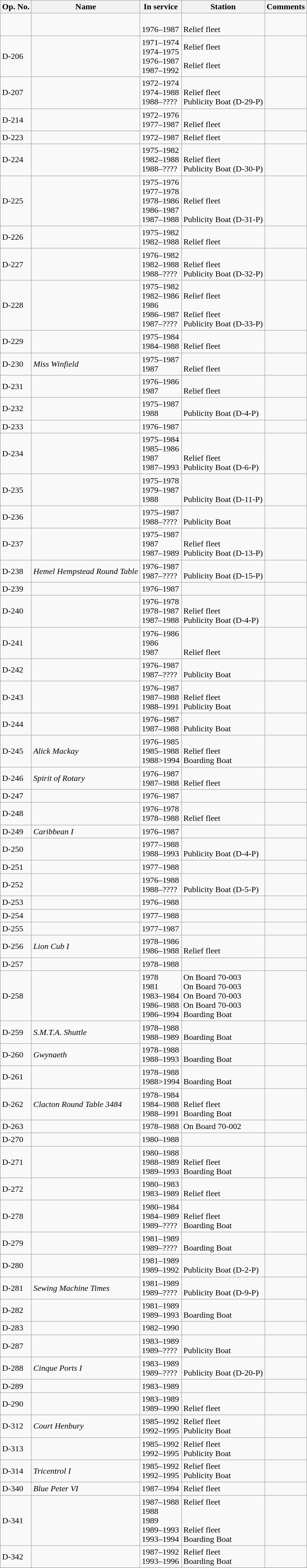<table class="wikitable">
<tr>
<th>Op. No.</th>
<th>Name</th>
<th>In service </th>
<th>Station</th>
<th>Comments</th>
</tr>
<tr>
<td></td>
<td></td>
<td><br>1976–1987</td>
<td><br>Relief fleet</td>
<td></td>
</tr>
<tr>
<td>D-206</td>
<td></td>
<td>1971–1974<br>1974–1975<br>1976–1987<br>1987–1992</td>
<td>Relief fleet<br><br>Relief fleet<br></td>
<td></td>
</tr>
<tr>
<td>D-207</td>
<td></td>
<td>1972–1974<br>1974–1988<br>1988–????</td>
<td><br>Relief fleet<br>Publicity Boat (D-29-P)</td>
<td></td>
</tr>
<tr>
<td>D-214</td>
<td></td>
<td>1972–1976<br>1977–1987</td>
<td><br>Relief fleet</td>
<td></td>
</tr>
<tr>
<td>D-223</td>
<td></td>
<td>1972–1987</td>
<td>Relief fleet</td>
<td></td>
</tr>
<tr>
<td>D-224</td>
<td></td>
<td>1975–1982<br>1982–1988<br>1988–????</td>
<td><br>Relief fleet<br>Publicity Boat (D-30-P)</td>
<td></td>
</tr>
<tr>
<td>D-225</td>
<td></td>
<td>1975–1976<br>1977–1978<br>1978–1986<br>1986–1987<br>1987–1988</td>
<td><br><br>Relief fleet<br><br>Publicity Boat (D-31-P)</td>
<td></td>
</tr>
<tr>
<td>D-226</td>
<td></td>
<td>1975–1982<br>1982–1988</td>
<td><br>Relief fleet</td>
<td></td>
</tr>
<tr>
<td>D-227</td>
<td></td>
<td>1976–1982<br>1982–1988<br>1988–????</td>
<td><br>Relief fleet<br>Publicity Boat (D-32-P)</td>
<td></td>
</tr>
<tr>
<td>D-228</td>
<td></td>
<td>1975–1982<br>1982–1986<br>1986<br>1986–1987<br>1987–????</td>
<td><br>Relief fleet<br><br>Relief fleet<br>Publicity Boat (D-33-P)</td>
<td></td>
</tr>
<tr>
<td>D-229</td>
<td></td>
<td>1975–1984<br>1984–1988</td>
<td><br>Relief fleet</td>
<td></td>
</tr>
<tr>
<td>D-230</td>
<td><em>Miss Winfield</em></td>
<td>1975–1987<br>1987</td>
<td><br>Relief fleet</td>
<td></td>
</tr>
<tr>
<td>D-231</td>
<td></td>
<td>1976–1986<br>1987</td>
<td><br>Relief fleet</td>
<td></td>
</tr>
<tr>
<td>D-232</td>
<td></td>
<td>1975–1987<br>1988</td>
<td><br>Publicity Boat (D-4-P)</td>
<td></td>
</tr>
<tr>
<td>D-233</td>
<td></td>
<td>1976–1987</td>
<td></td>
<td></td>
</tr>
<tr>
<td>D-234</td>
<td></td>
<td>1975–1984<br>1985–1986<br>1987<br>1987–1993</td>
<td><br><br>Relief fleet<br>Publicity Boat (D-6-P)</td>
<td></td>
</tr>
<tr>
<td>D-235</td>
<td></td>
<td>1975–1978<br>1979–1987<br>1988</td>
<td><br><br>Publicity Boat (D-11-P)</td>
<td></td>
</tr>
<tr>
<td>D-236</td>
<td></td>
<td>1975–1987<br>1988–????</td>
<td><br>Publicity Boat</td>
<td></td>
</tr>
<tr>
<td>D-237</td>
<td></td>
<td>1975–1987<br>1987<br>1987–1989</td>
<td><br>Relief fleet<br>Publicity Boat (D-13-P)</td>
<td></td>
</tr>
<tr>
<td>D-238</td>
<td><em>Hemel Hempstead Round Table</em></td>
<td>1976–1987<br>1987–????</td>
<td><br>Publicity Boat (D-15-P)</td>
<td></td>
</tr>
<tr>
<td>D-239</td>
<td></td>
<td>1976–1987</td>
<td></td>
<td></td>
</tr>
<tr>
<td>D-240</td>
<td></td>
<td>1976–1978<br>1978–1987<br>1987–1988</td>
<td><br>Relief fleet<br>Publicity Boat (D-4-P)</td>
<td></td>
</tr>
<tr>
<td>D-241</td>
<td></td>
<td>1976–1986<br>1986<br>1987</td>
<td><br><br>Relief fleet</td>
<td></td>
</tr>
<tr>
<td>D-242</td>
<td></td>
<td>1976–1987<br>1987–????</td>
<td><br>Publicity Boat</td>
<td></td>
</tr>
<tr>
<td>D-243</td>
<td></td>
<td>1976–1987<br>1987–1988<br>1988–1991</td>
<td><br>Relief fleet<br>Publicity Boat</td>
<td></td>
</tr>
<tr>
<td>D-244</td>
<td></td>
<td>1976–1987<br>1987–1988</td>
<td><br>Publicity Boat</td>
<td></td>
</tr>
<tr>
<td>D-245</td>
<td><em>Alick Mackay</em></td>
<td>1976–1985<br>1985–1988<br>1988>1994</td>
<td><br>Relief fleet<br>Boarding Boat</td>
<td></td>
</tr>
<tr>
<td>D-246</td>
<td><em>Spirit of Rotary</em></td>
<td>1976–1987<br>1987–1988</td>
<td><br>Relief fleet</td>
<td></td>
</tr>
<tr>
<td>D-247</td>
<td></td>
<td>1976–1987</td>
<td></td>
<td></td>
</tr>
<tr>
<td>D-248</td>
<td></td>
<td>1976–1978<br>1978–1988</td>
<td><br>Relief fleet</td>
<td></td>
</tr>
<tr>
<td>D-249</td>
<td><em>Caribbean I</em></td>
<td>1976–1987</td>
<td></td>
<td></td>
</tr>
<tr>
<td>D-250</td>
<td></td>
<td>1977–1988<br>1988–1993</td>
<td><br>Publicity Boat (D-4-P)</td>
<td></td>
</tr>
<tr>
<td>D-251</td>
<td></td>
<td>1977–1988</td>
<td></td>
<td></td>
</tr>
<tr>
<td>D-252</td>
<td></td>
<td>1976–1988<br>1988–????</td>
<td><br>Publicity Boat (D-5-P)</td>
<td></td>
</tr>
<tr>
<td>D-253</td>
<td></td>
<td>1976–1988</td>
<td></td>
<td></td>
</tr>
<tr>
<td>D-254</td>
<td></td>
<td>1977–1988</td>
<td></td>
<td></td>
</tr>
<tr>
<td>D-255</td>
<td></td>
<td>1977–1987</td>
<td></td>
<td></td>
</tr>
<tr>
<td>D-256</td>
<td><em>Lion Cub I</em></td>
<td>1978–1986<br>1986–1988</td>
<td><br>Relief fleet</td>
<td></td>
</tr>
<tr>
<td>D-257</td>
<td></td>
<td>1978–1988</td>
<td></td>
<td></td>
</tr>
<tr>
<td>D-258</td>
<td></td>
<td>1978<br>1981<br>1983–1984<br>1986–1988<br>1986–1994</td>
<td>On Board 70-003<br>On Board 70-003<br>On Board 70-003<br>On Board 70-003<br>Boarding Boat</td>
<td></td>
</tr>
<tr>
<td>D-259</td>
<td><em>S.M.T.A. Shuttle</em></td>
<td>1978–1988<br>1988–1989</td>
<td><br>Boarding Boat</td>
<td></td>
</tr>
<tr>
<td>D-260</td>
<td><em>Gwynaeth</em></td>
<td>1978–1988<br>1988–1993</td>
<td><br>Boarding Boat</td>
<td></td>
</tr>
<tr>
<td>D-261</td>
<td></td>
<td>1978–1988<br>1988>1994</td>
<td><br>Boarding Boat</td>
<td></td>
</tr>
<tr>
<td>D-262</td>
<td><em>Clacton Round Table 3484</em></td>
<td>1978–1984<br>1984–1988<br>1988–1991</td>
<td><br>Relief fleet<br>Boarding Boat</td>
<td></td>
</tr>
<tr>
<td>D-263</td>
<td></td>
<td>1978–1988</td>
<td>On Board 70-002</td>
<td></td>
</tr>
<tr>
<td>D-270</td>
<td></td>
<td>1980–1988</td>
<td></td>
<td></td>
</tr>
<tr>
<td>D-271</td>
<td></td>
<td>1980–1988<br>1988–1989<br>1989–1993</td>
<td><br>Relief fleet<br>Boarding Boat</td>
<td></td>
</tr>
<tr>
<td>D-272</td>
<td></td>
<td>1980–1983<br>1983–1989</td>
<td><br>Relief fleet</td>
<td></td>
</tr>
<tr>
<td>D-278</td>
<td></td>
<td>1980–1984<br>1984–1989<br>1989–????</td>
<td><br>Relief fleet<br>Boarding Boat</td>
<td></td>
</tr>
<tr>
<td>D-279</td>
<td></td>
<td>1981–1989<br>1989–????</td>
<td><br>Boarding Boat</td>
<td></td>
</tr>
<tr>
<td>D-280</td>
<td></td>
<td>1981–1989<br>1989–1992</td>
<td><br>Publicity Boat (D-2-P)</td>
<td></td>
</tr>
<tr>
<td>D-281</td>
<td><em>Sewing Machine Times</em></td>
<td>1981–1989<br>1989–????</td>
<td><br>Publicity Boat (D-9-P)</td>
<td></td>
</tr>
<tr>
<td>D-282</td>
<td></td>
<td>1981–1989<br>1989–1993</td>
<td><br>Boarding Boat</td>
<td></td>
</tr>
<tr>
<td>D-283</td>
<td></td>
<td>1982–1990</td>
<td></td>
<td></td>
</tr>
<tr>
<td>D-287</td>
<td></td>
<td>1983–1989<br>1989–????</td>
<td><br>Publicity Boat</td>
<td></td>
</tr>
<tr>
<td>D-288</td>
<td><em>Cinque Ports I</em></td>
<td>1983–1989<br>1989–????</td>
<td><br>Publicity Boat (D-20-P)</td>
<td></td>
</tr>
<tr>
<td>D-289</td>
<td></td>
<td>1983–1989</td>
<td></td>
<td></td>
</tr>
<tr>
<td>D-290</td>
<td></td>
<td>1983–1989<br>1989–1990</td>
<td><br>Relief fleet</td>
<td></td>
</tr>
<tr>
<td>D-312</td>
<td><em>Court Henbury</em></td>
<td>1985–1992<br>1992–1995</td>
<td>Relief fleet<br>Publicity Boat</td>
<td></td>
</tr>
<tr>
<td>D-313</td>
<td></td>
<td>1985–1992<br>1992–1995</td>
<td>Relief fleet<br>Publicity Boat</td>
<td></td>
</tr>
<tr>
<td>D-314</td>
<td><em>Tricentrol I</em></td>
<td>1985–1992<br>1992–1995</td>
<td>Relief fleet<br>Publicity Boat</td>
<td></td>
</tr>
<tr>
<td>D-340</td>
<td><em>Blue Peter VI</em></td>
<td>1987–1994</td>
<td>Relief fleet</td>
<td></td>
</tr>
<tr>
<td>D-341</td>
<td></td>
<td>1987–1988<br>1988<br>1989<br>1989–1993<br>1993–1994</td>
<td>Relief fleet<br><br><br>Relief fleet<br>Boarding Boat</td>
<td></td>
</tr>
<tr>
<td>D-342</td>
<td></td>
<td>1987–1992<br>1993–1996</td>
<td>Relief fleet<br>Boarding Boat</td>
<td></td>
</tr>
<tr>
</tr>
</table>
